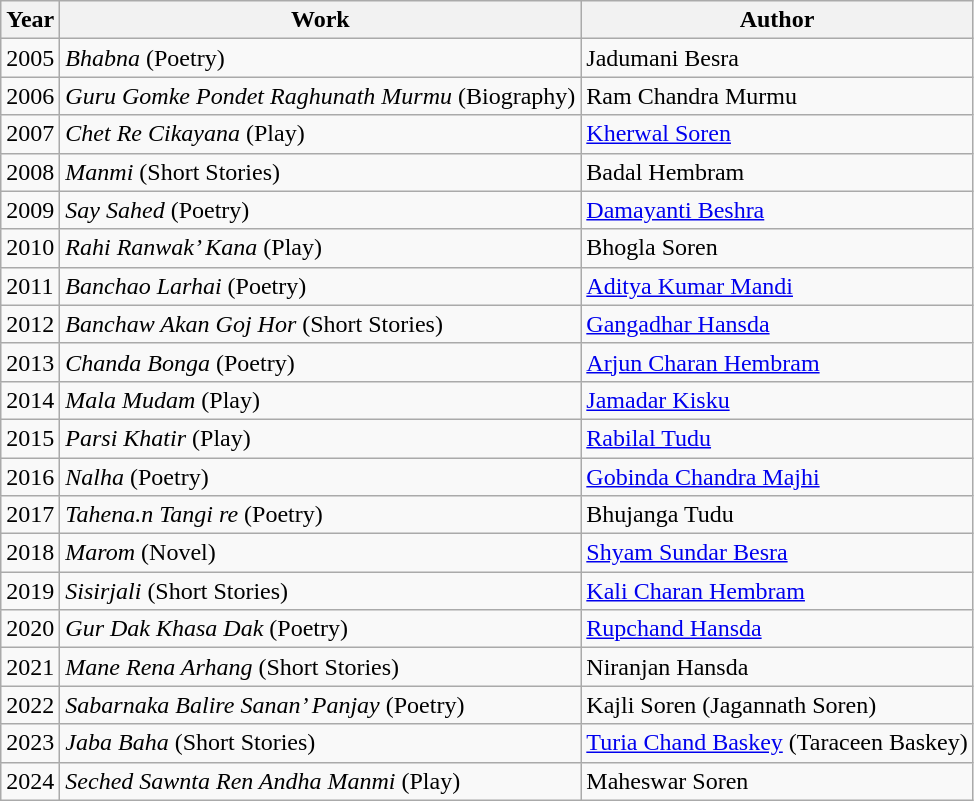<table class="wikitable sortable">
<tr>
<th>Year</th>
<th>Work</th>
<th>Author</th>
</tr>
<tr>
<td>2005</td>
<td><em>Bhabna</em> (Poetry)</td>
<td>Jadumani Besra</td>
</tr>
<tr>
<td>2006</td>
<td><em>Guru Gomke Pondet Raghunath Murmu</em> (Biography)</td>
<td>Ram Chandra Murmu</td>
</tr>
<tr>
<td>2007</td>
<td><em>Chet Re Cikayana</em> (Play)</td>
<td><a href='#'>Kherwal Soren</a></td>
</tr>
<tr>
<td>2008</td>
<td><em>Manmi</em> (Short Stories)</td>
<td>Badal Hembram</td>
</tr>
<tr>
<td>2009</td>
<td><em>Say Sahed</em> (Poetry)</td>
<td><a href='#'>Damayanti Beshra</a></td>
</tr>
<tr>
<td>2010</td>
<td><em>Rahi Ranwak’ Kana</em> (Play)</td>
<td>Bhogla Soren</td>
</tr>
<tr>
<td>2011</td>
<td><em>Banchao Larhai</em> (Poetry)</td>
<td><a href='#'>Aditya Kumar Mandi</a></td>
</tr>
<tr>
<td>2012</td>
<td><em>Banchaw Akan Goj Hor</em> (Short Stories)</td>
<td><a href='#'>Gangadhar Hansda</a></td>
</tr>
<tr>
<td>2013</td>
<td><em>Chanda Bonga</em> (Poetry)</td>
<td><a href='#'>Arjun Charan Hembram</a></td>
</tr>
<tr>
<td>2014</td>
<td><em>Mala Mudam</em> (Play)</td>
<td><a href='#'>Jamadar Kisku</a></td>
</tr>
<tr>
<td>2015</td>
<td><em>Parsi Khatir</em> (Play)</td>
<td><a href='#'>Rabilal Tudu</a></td>
</tr>
<tr>
<td>2016</td>
<td><em>Nalha</em> (Poetry)</td>
<td><a href='#'>Gobinda Chandra Majhi</a></td>
</tr>
<tr>
<td>2017</td>
<td><em>Tahena.n Tangi re</em> (Poetry)</td>
<td>Bhujanga Tudu</td>
</tr>
<tr>
<td>2018</td>
<td><em>Marom</em> (Novel)</td>
<td><a href='#'>Shyam Sundar Besra</a></td>
</tr>
<tr>
<td>2019</td>
<td><em>Sisirjali</em> (Short Stories)</td>
<td><a href='#'>Kali Charan Hembram</a></td>
</tr>
<tr>
<td>2020</td>
<td><em>Gur Dak Khasa Dak</em> (Poetry)</td>
<td><a href='#'>Rupchand Hansda</a></td>
</tr>
<tr>
<td>2021</td>
<td><em>Mane Rena Arhang</em> (Short Stories)</td>
<td>Niranjan Hansda</td>
</tr>
<tr>
<td>2022</td>
<td><em>Sabarnaka Balire Sanan’ Panjay</em> (Poetry)</td>
<td>Kajli Soren (Jagannath Soren)</td>
</tr>
<tr>
<td>2023</td>
<td><em>Jaba Baha</em> (Short Stories)</td>
<td><a href='#'>Turia Chand Baskey</a> (Taraceen Baskey)</td>
</tr>
<tr>
<td>2024</td>
<td><em>Seched Sawnta Ren Andha Manmi</em> (Play)</td>
<td>Maheswar Soren</td>
</tr>
</table>
